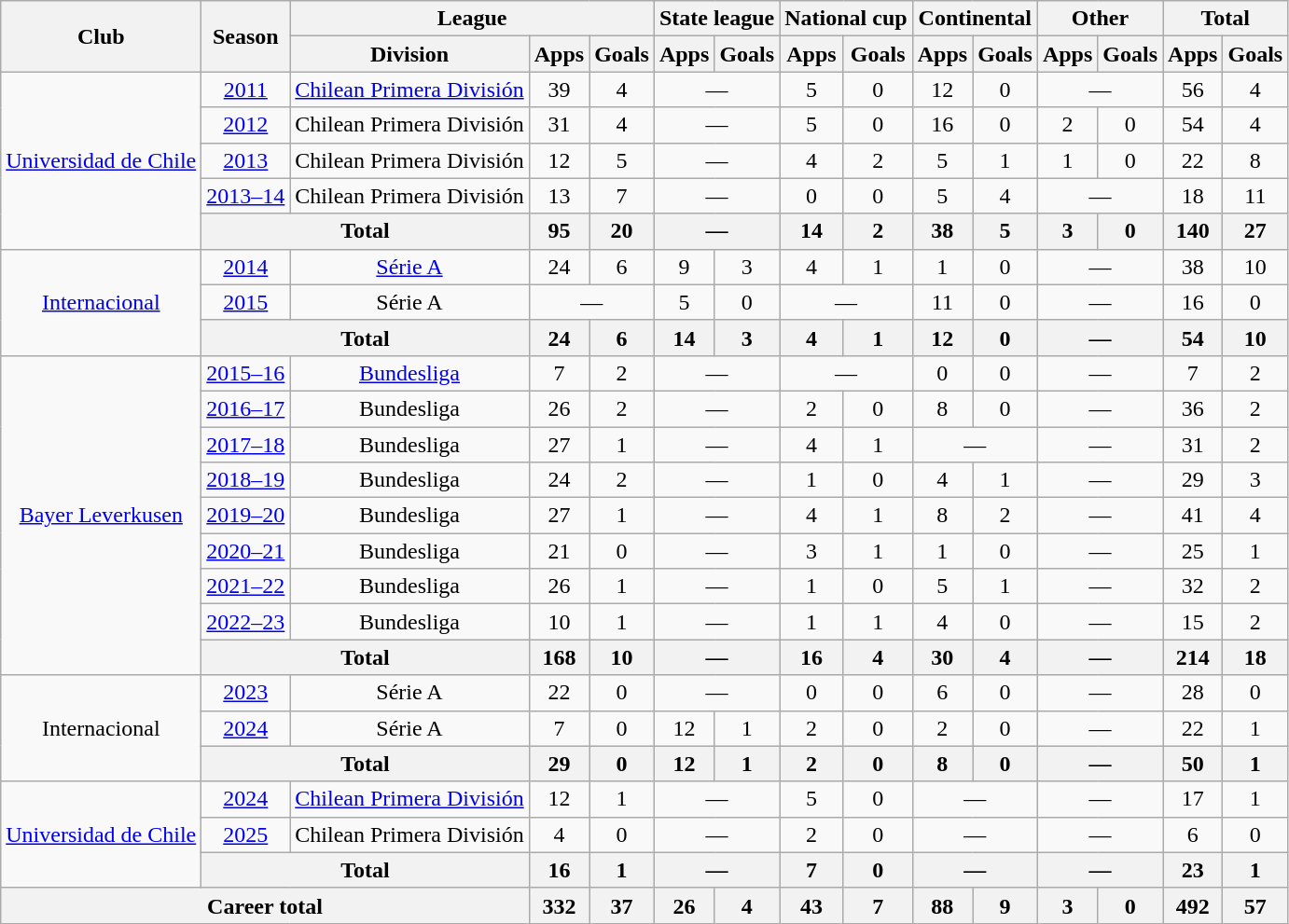<table class=wikitable style=text-align:center>
<tr>
<th rowspan="2">Club</th>
<th rowspan="2">Season</th>
<th colspan="3">League</th>
<th colspan="2">State league</th>
<th colspan="2">National cup</th>
<th colspan="2">Continental</th>
<th colspan="2">Other</th>
<th colspan="2">Total</th>
</tr>
<tr>
<th>Division</th>
<th>Apps</th>
<th>Goals</th>
<th>Apps</th>
<th>Goals</th>
<th>Apps</th>
<th>Goals</th>
<th>Apps</th>
<th>Goals</th>
<th>Apps</th>
<th>Goals</th>
<th>Apps</th>
<th>Goals</th>
</tr>
<tr>
<td rowspan="5"><a href='#'>Universidad de Chile</a></td>
<td><a href='#'>2011</a></td>
<td><a href='#'>Chilean Primera División</a></td>
<td>39</td>
<td>4</td>
<td colspan="2">—</td>
<td>5</td>
<td>0</td>
<td>12</td>
<td>0</td>
<td colspan="2">—</td>
<td>56</td>
<td>4</td>
</tr>
<tr>
<td><a href='#'>2012</a></td>
<td>Chilean Primera División</td>
<td>31</td>
<td>4</td>
<td colspan="2">—</td>
<td>5</td>
<td>0</td>
<td>16</td>
<td>0</td>
<td>2</td>
<td>0</td>
<td>54</td>
<td>4</td>
</tr>
<tr>
<td><a href='#'>2013</a></td>
<td>Chilean Primera División</td>
<td>12</td>
<td>5</td>
<td colspan="2">—</td>
<td>4</td>
<td>2</td>
<td>5</td>
<td>1</td>
<td>1</td>
<td>0</td>
<td>22</td>
<td>8</td>
</tr>
<tr>
<td><a href='#'>2013–14</a></td>
<td>Chilean Primera División</td>
<td>13</td>
<td>7</td>
<td colspan="2">—</td>
<td>0</td>
<td>0</td>
<td>5</td>
<td>4</td>
<td colspan="2">—</td>
<td>18</td>
<td>11</td>
</tr>
<tr>
<th colspan="2">Total</th>
<th>95</th>
<th>20</th>
<th colspan="2">—</th>
<th>14</th>
<th>2</th>
<th>38</th>
<th>5</th>
<th>3</th>
<th>0</th>
<th>140</th>
<th>27</th>
</tr>
<tr>
<td rowspan="3"><a href='#'>Internacional</a></td>
<td><a href='#'>2014</a></td>
<td><a href='#'>Série A</a></td>
<td>24</td>
<td>6</td>
<td>9</td>
<td>3</td>
<td>4</td>
<td>1</td>
<td>1</td>
<td>0</td>
<td colspan="2">—</td>
<td>38</td>
<td>10</td>
</tr>
<tr>
<td><a href='#'>2015</a></td>
<td>Série A</td>
<td colspan="2">—</td>
<td>5</td>
<td>0</td>
<td colspan="2">—</td>
<td>11</td>
<td>0</td>
<td colspan="2">—</td>
<td>16</td>
<td>0</td>
</tr>
<tr>
<th colspan="2">Total</th>
<th>24</th>
<th>6</th>
<th>14</th>
<th>3</th>
<th>4</th>
<th>1</th>
<th>12</th>
<th>0</th>
<th colspan="2">—</th>
<th>54</th>
<th>10</th>
</tr>
<tr>
<td rowspan="9"><a href='#'>Bayer Leverkusen</a></td>
<td><a href='#'>2015–16</a></td>
<td><a href='#'>Bundesliga</a></td>
<td>7</td>
<td>2</td>
<td colspan="2">—</td>
<td colspan="2">—</td>
<td>0</td>
<td>0</td>
<td colspan="2">—</td>
<td>7</td>
<td>2</td>
</tr>
<tr>
<td><a href='#'>2016–17</a></td>
<td>Bundesliga</td>
<td>26</td>
<td>2</td>
<td colspan="2">—</td>
<td>2</td>
<td>0</td>
<td>8</td>
<td>0</td>
<td colspan="2">—</td>
<td>36</td>
<td>2</td>
</tr>
<tr>
<td><a href='#'>2017–18</a></td>
<td>Bundesliga</td>
<td>27</td>
<td>1</td>
<td colspan="2">—</td>
<td>4</td>
<td>1</td>
<td colspan="2">—</td>
<td colspan="2">—</td>
<td>31</td>
<td>2</td>
</tr>
<tr>
<td><a href='#'>2018–19</a></td>
<td>Bundesliga</td>
<td>24</td>
<td>2</td>
<td colspan="2">—</td>
<td>1</td>
<td>0</td>
<td>4</td>
<td>1</td>
<td colspan="2">—</td>
<td>29</td>
<td>3</td>
</tr>
<tr>
<td><a href='#'>2019–20</a></td>
<td>Bundesliga</td>
<td>27</td>
<td>1</td>
<td colspan="2">—</td>
<td>4</td>
<td>1</td>
<td>8</td>
<td>2</td>
<td colspan="2">—</td>
<td>41</td>
<td>4</td>
</tr>
<tr>
<td><a href='#'>2020–21</a></td>
<td>Bundesliga</td>
<td>21</td>
<td>0</td>
<td colspan="2">—</td>
<td>3</td>
<td>1</td>
<td>1</td>
<td>0</td>
<td colspan="2">—</td>
<td>25</td>
<td>1</td>
</tr>
<tr>
<td><a href='#'>2021–22</a></td>
<td>Bundesliga</td>
<td>26</td>
<td>1</td>
<td colspan="2">—</td>
<td>1</td>
<td>0</td>
<td>5</td>
<td>1</td>
<td colspan="2">—</td>
<td>32</td>
<td>2</td>
</tr>
<tr>
<td><a href='#'>2022–23</a></td>
<td>Bundesliga</td>
<td>10</td>
<td>1</td>
<td colspan="2">—</td>
<td>1</td>
<td>1</td>
<td>4</td>
<td>0</td>
<td colspan="2">—</td>
<td>15</td>
<td>2</td>
</tr>
<tr>
<th colspan="2">Total</th>
<th>168</th>
<th>10</th>
<th colspan="2">—</th>
<th>16</th>
<th>4</th>
<th>30</th>
<th>4</th>
<th colspan="2">—</th>
<th>214</th>
<th>18</th>
</tr>
<tr>
<td rowspan="3">Internacional</td>
<td><a href='#'>2023</a></td>
<td>Série A</td>
<td>22</td>
<td>0</td>
<td colspan="2">—</td>
<td>0</td>
<td>0</td>
<td>6</td>
<td>0</td>
<td colspan="2">—</td>
<td>28</td>
<td>0</td>
</tr>
<tr>
<td><a href='#'>2024</a></td>
<td>Série A</td>
<td>7</td>
<td>0</td>
<td>12</td>
<td>1</td>
<td>2</td>
<td>0</td>
<td>2</td>
<td>0</td>
<td colspan="2">—</td>
<td>22</td>
<td>1</td>
</tr>
<tr>
<th colspan="2">Total</th>
<th>29</th>
<th>0</th>
<th>12</th>
<th>1</th>
<th>2</th>
<th>0</th>
<th>8</th>
<th>0</th>
<th colspan="2">—</th>
<th>50</th>
<th>1</th>
</tr>
<tr>
<td rowspan="3"><a href='#'>Universidad de Chile</a></td>
<td><a href='#'>2024</a></td>
<td><a href='#'>Chilean Primera División</a></td>
<td>12</td>
<td>1</td>
<td colspan="2">—</td>
<td>5</td>
<td>0</td>
<td colspan="2">—</td>
<td colspan="2">—</td>
<td>17</td>
<td>1</td>
</tr>
<tr>
<td><a href='#'>2025</a></td>
<td>Chilean Primera División</td>
<td>4</td>
<td>0</td>
<td colspan="2">—</td>
<td>2</td>
<td>0</td>
<td colspan="2">—</td>
<td colspan="2">—</td>
<td>6</td>
<td>0</td>
</tr>
<tr>
<th colspan="2">Total</th>
<th>16</th>
<th>1</th>
<th colspan="2">—</th>
<th>7</th>
<th>0</th>
<th colspan="2">—</th>
<th colspan="2">—</th>
<th>23</th>
<th>1</th>
</tr>
<tr>
<th colspan="3">Career total</th>
<th>332</th>
<th>37</th>
<th>26</th>
<th>4</th>
<th>43</th>
<th>7</th>
<th>88</th>
<th>9</th>
<th>3</th>
<th>0</th>
<th>492</th>
<th>57</th>
</tr>
</table>
